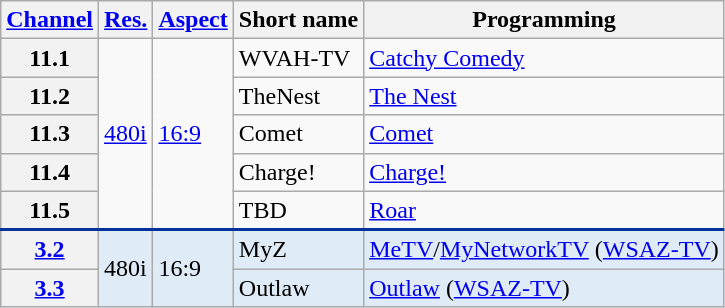<table class="wikitable">
<tr>
<th scope = "col"><a href='#'>Channel</a></th>
<th scope = "col"><a href='#'>Res.</a></th>
<th scope = "col"><a href='#'>Aspect</a></th>
<th scope = "col">Short name</th>
<th scope = "col">Programming</th>
</tr>
<tr>
<th scope = "row">11.1</th>
<td rowspan=5><a href='#'>480i</a></td>
<td rowspan=5><a href='#'>16:9</a></td>
<td>WVAH-TV</td>
<td><a href='#'>Catchy Comedy</a></td>
</tr>
<tr>
<th scope = "row">11.2</th>
<td>TheNest</td>
<td><a href='#'>The Nest</a></td>
</tr>
<tr>
<th scope = "row">11.3</th>
<td>Comet</td>
<td><a href='#'>Comet</a></td>
</tr>
<tr>
<th scope = "row">11.4</th>
<td>Charge!</td>
<td><a href='#'>Charge!</a></td>
</tr>
<tr>
<th scope = "row">11.5</th>
<td>TBD</td>
<td><a href='#'>Roar</a></td>
</tr>
<tr style="background-color:#DFEBF6; border-top: 2px solid #003399;">
<th scope = "row"><a href='#'>3.2</a></th>
<td rowspan=2>480i</td>
<td rowspan=2>16:9</td>
<td>MyZ</td>
<td><a href='#'>MeTV</a>/<a href='#'>MyNetworkTV</a> (<a href='#'>WSAZ-TV</a>)</td>
</tr>
<tr style="background-color:#DFEBF6;">
<th scope = "row"><a href='#'>3.3</a></th>
<td>Outlaw</td>
<td><a href='#'>Outlaw</a> (<a href='#'>WSAZ-TV</a>)</td>
</tr>
</table>
